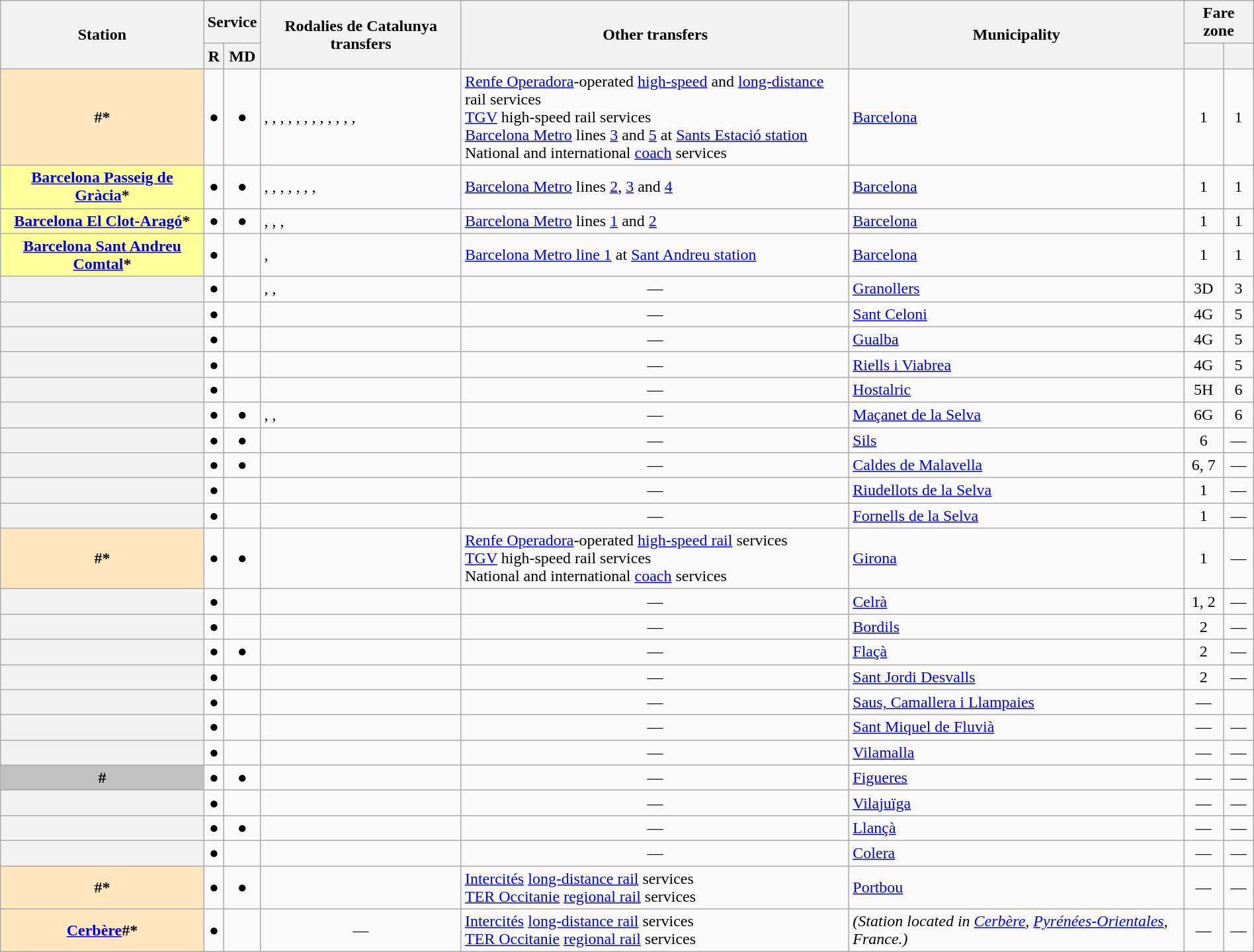<table class="wikitable sortable plainrowheaders" width="100%">
<tr>
<th scope=col rowspan=2>Station</th>
<th scope=col colspan=2>Service</th>
<th scope=col rowspan=2>Rodalies de Catalunya transfers</th>
<th scope=col rowspan=2>Other transfers</th>
<th scope=col rowspan=2>Municipality</th>
<th scope=col colspan=2>Fare zone</th>
</tr>
<tr>
<th scope=col>R</th>
<th scope=col>MD</th>
<th scope=col></th>
<th scope=col></th>
</tr>
<tr>
<th scope=row style="background-color:#FFE6BD">#*</th>
<td align=center>●</td>
<td align=center>●</td>
<td>, , , , , , , , , , , , </td>
<td><a href='#'>Renfe Operadora</a>-operated <a href='#'>high-speed</a> and <a href='#'>long-distance</a> rail services<br> <a href='#'>TGV</a> high-speed rail services<br> <a href='#'>Barcelona Metro</a> lines <a href='#'>3</a> and <a href='#'>5</a> at <a href='#'>Sants Estació station</a><br> National and international <a href='#'>coach</a> services</td>
<td><a href='#'>Barcelona</a></td>
<td align=center>1</td>
<td align=center>1</td>
</tr>
<tr>
<th scope=row style="background-color:#FFFF99"><a href='#'>Barcelona Passeig de Gràcia</a>*</th>
<td align=center>●</td>
<td align=center>●</td>
<td>, , , , , , , </td>
<td><a href='#'>Barcelona Metro</a> lines <a href='#'>2</a>, <a href='#'>3</a> and <a href='#'>4</a></td>
<td><a href='#'>Barcelona</a></td>
<td align=center>1</td>
<td align=center>1</td>
</tr>
<tr>
<th scope=row style="background-color:#FFFF99"><a href='#'>Barcelona El Clot-Aragó</a>*</th>
<td align=center>●</td>
<td align=center>●</td>
<td>, , , </td>
<td><a href='#'>Barcelona Metro</a> lines <a href='#'>1</a> and <a href='#'>2</a></td>
<td><a href='#'>Barcelona</a></td>
<td align=center>1</td>
<td align=center>1</td>
</tr>
<tr>
<th scope=row style="background-color:#FFFF99"><a href='#'>Barcelona Sant Andreu Comtal</a>*</th>
<td align=center>●</td>
<td align=center></td>
<td>, </td>
<td><a href='#'>Barcelona Metro line 1</a> at <a href='#'>Sant Andreu station</a></td>
<td><a href='#'>Barcelona</a></td>
<td align=center>1</td>
<td align=center>1</td>
</tr>
<tr>
<th scope=row></th>
<td align=center>●</td>
<td align=center></td>
<td>, , </td>
<td align=center>—</td>
<td><a href='#'>Granollers</a></td>
<td align=center>3D</td>
<td align=center>3</td>
</tr>
<tr>
<th scope=row></th>
<td align=center>●</td>
<td align=center></td>
<td></td>
<td align=center>—</td>
<td><a href='#'>Sant Celoni</a></td>
<td align=center>4G</td>
<td align=center>5</td>
</tr>
<tr>
<th scope=row></th>
<td align=center>●</td>
<td align=center></td>
<td></td>
<td align=center>—</td>
<td><a href='#'>Gualba</a></td>
<td align=center>4G</td>
<td align=center>5</td>
</tr>
<tr>
<th scope=row></th>
<td align=center>●</td>
<td align=center></td>
<td></td>
<td align=center>—</td>
<td><a href='#'>Riells i Viabrea</a></td>
<td align=center>4G</td>
<td align=center>5</td>
</tr>
<tr>
<th scope=row></th>
<td align=center>●</td>
<td align=center></td>
<td></td>
<td align=center>—</td>
<td><a href='#'>Hostalric</a></td>
<td align=center>5H</td>
<td align=center>6</td>
</tr>
<tr>
<th scope=row></th>
<td align=center>●</td>
<td align=center>●</td>
<td>, , </td>
<td align=center>—</td>
<td><a href='#'>Maçanet de la Selva</a></td>
<td align=center>6G</td>
<td align=center>6</td>
</tr>
<tr>
<th scope=row></th>
<td align=center>●</td>
<td align=center>●</td>
<td></td>
<td align=center>—</td>
<td><a href='#'>Sils</a></td>
<td align=center>6</td>
<td align=center>—</td>
</tr>
<tr>
<th scope=row></th>
<td align=center>●</td>
<td align=center>●</td>
<td></td>
<td align=center>—</td>
<td><a href='#'>Caldes de Malavella</a></td>
<td align=center>6, 7</td>
<td align=center>—</td>
</tr>
<tr>
<th scope=row></th>
<td align=center>●</td>
<td align=center></td>
<td></td>
<td align=center>—</td>
<td><a href='#'>Riudellots de la Selva</a></td>
<td align=center>1</td>
<td align=center>—</td>
</tr>
<tr>
<th scope=row></th>
<td align=center>●</td>
<td align=center></td>
<td></td>
<td align=center>—</td>
<td><a href='#'>Fornells de la Selva</a></td>
<td align=center>1</td>
<td align=center>—</td>
</tr>
<tr>
<th scope=row style="background: #FFE6BD;">#*</th>
<td align=center>●</td>
<td align=center>●</td>
<td></td>
<td><a href='#'>Renfe Operadora</a>-operated <a href='#'>high-speed rail</a> services<br><a href='#'>TGV</a> high-speed rail services<br>National and international <a href='#'>coach</a> services</td>
<td><a href='#'>Girona</a></td>
<td align=center>1</td>
<td align=center>—</td>
</tr>
<tr>
<th scope=row></th>
<td align=center>●</td>
<td align=center></td>
<td></td>
<td align=center>—</td>
<td><a href='#'>Celrà</a></td>
<td align=center>1, 2</td>
<td align=center>—</td>
</tr>
<tr>
<th scope=row></th>
<td align=center>●</td>
<td align=center></td>
<td></td>
<td align=center>—</td>
<td><a href='#'>Bordils</a></td>
<td align=center>2</td>
<td align=center>—</td>
</tr>
<tr>
<th scope=row></th>
<td align=center>●</td>
<td align=center>●</td>
<td></td>
<td align=center>—</td>
<td><a href='#'>Flaçà</a></td>
<td align=center>2</td>
<td align=center>—</td>
</tr>
<tr>
<th scope=row></th>
<td align=center>●</td>
<td align=center></td>
<td></td>
<td align=center>—</td>
<td><a href='#'>Sant Jordi Desvalls</a></td>
<td align=center>2</td>
<td align=center>—</td>
</tr>
<tr>
<th scope=row></th>
<td align=center>●</td>
<td align=center></td>
<td></td>
<td align=center>—</td>
<td><a href='#'>Saus, Camallera i Llampaies</a></td>
<td align="center">—</td>
</tr>
<tr>
<th scope=row></th>
<td align=center>●</td>
<td align=center></td>
<td></td>
<td align=center>—</td>
<td><a href='#'>Sant Miquel de Fluvià</a></td>
<td align=center>—</td>
<td align=center>—</td>
</tr>
<tr>
<th scope=row></th>
<td align=center>●</td>
<td align=center></td>
<td></td>
<td align=center>—</td>
<td><a href='#'>Vilamalla</a></td>
<td align=center>—</td>
<td align=center>—</td>
</tr>
<tr>
<th scope=row style="background: #C0C0C0;">#</th>
<td align=center>●</td>
<td align=center>●</td>
<td></td>
<td align=center>—</td>
<td><a href='#'>Figueres</a></td>
<td align=center>—</td>
<td align=center>—</td>
</tr>
<tr>
<th scope=row></th>
<td align=center>●</td>
<td align=center></td>
<td></td>
<td align=center>—</td>
<td><a href='#'>Vilajuïga</a></td>
<td align=center>—</td>
<td align=center>—</td>
</tr>
<tr>
<th scope=row></th>
<td align=center>●</td>
<td align=center>●</td>
<td></td>
<td align=center>—</td>
<td><a href='#'>Llançà</a></td>
<td align=center>—</td>
<td align=center>—</td>
</tr>
<tr>
<th scope=row></th>
<td align=center>●</td>
<td align=center></td>
<td></td>
<td align=center>—</td>
<td><a href='#'>Colera</a></td>
<td align=center>—</td>
<td align=center>—</td>
</tr>
<tr>
<th scope=row style="background: #FFE6BD;">#*</th>
<td align=center>●</td>
<td align=center>●</td>
<td></td>
<td><a href='#'>Intercités</a> <a href='#'>long-distance rail</a> services<br> <a href='#'>TER Occitanie</a> <a href='#'>regional rail</a> services</td>
<td><a href='#'>Portbou</a></td>
<td align=center>—</td>
<td align=center>—</td>
</tr>
<tr>
<th scope=row style="background-color:#FFE6BD"><a href='#'>Cerbère</a>#*</th>
<td align=center>●</td>
<td align=center></td>
<td align=center>—</td>
<td><a href='#'>Intercités</a> <a href='#'>long-distance rail</a> services<br> <a href='#'>TER Occitanie</a> <a href='#'>regional rail</a> services</td>
<td><em>(Station located in <a href='#'>Cerbère</a>, <a href='#'>Pyrénées-Orientales</a>, France.)</em></td>
<td align=center>—</td>
<td align=center>—</td>
</tr>
</table>
